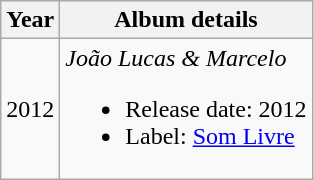<table class="wikitable">
<tr>
<th rowspan="1">Year</th>
<th rowspan="1">Album details</th>
</tr>
<tr>
<td rowspan="1">2012</td>
<td><em>João Lucas & Marcelo</em><br><ul><li>Release date: 2012</li><li>Label: <a href='#'>Som Livre</a></li></ul></td>
</tr>
</table>
